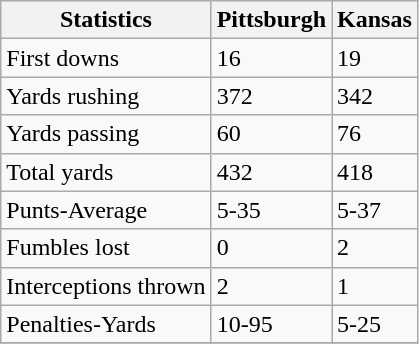<table class="wikitable">
<tr>
<th>Statistics</th>
<th>Pittsburgh</th>
<th>Kansas</th>
</tr>
<tr>
<td>First downs</td>
<td>16</td>
<td>19</td>
</tr>
<tr>
<td>Yards rushing</td>
<td>372</td>
<td>342</td>
</tr>
<tr>
<td>Yards passing</td>
<td>60</td>
<td>76</td>
</tr>
<tr>
<td>Total yards</td>
<td>432</td>
<td>418</td>
</tr>
<tr>
<td>Punts-Average</td>
<td>5-35</td>
<td>5-37</td>
</tr>
<tr>
<td>Fumbles lost</td>
<td>0</td>
<td>2</td>
</tr>
<tr>
<td>Interceptions thrown</td>
<td>2</td>
<td>1</td>
</tr>
<tr>
<td>Penalties-Yards</td>
<td>10-95</td>
<td>5-25</td>
</tr>
<tr>
</tr>
</table>
